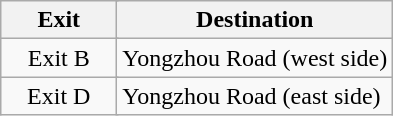<table class="wikitable">
<tr>
<th style="width:70px" colspan="2">Exit</th>
<th>Destination</th>
</tr>
<tr>
<td align="center" colspan="2">Exit B</td>
<td>Yongzhou Road (west side)</td>
</tr>
<tr>
<td align="center" colspan="2">Exit D</td>
<td>Yongzhou Road (east side)</td>
</tr>
</table>
